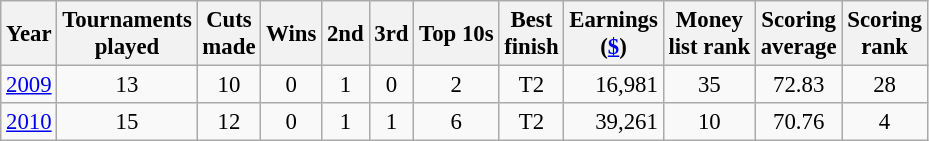<table class="wikitable" style="text-align:center; font-size: 95%;">
<tr>
<th>Year</th>
<th>Tournaments <br>played</th>
<th>Cuts <br>made</th>
<th>Wins</th>
<th>2nd</th>
<th>3rd</th>
<th>Top 10s</th>
<th>Best <br>finish</th>
<th>Earnings<br>(<a href='#'>$</a>)</th>
<th>Money <br>list rank</th>
<th>Scoring <br>average</th>
<th>Scoring <br>rank</th>
</tr>
<tr>
<td><a href='#'>2009</a></td>
<td>13</td>
<td>10</td>
<td>0</td>
<td>1</td>
<td>0</td>
<td>2</td>
<td>T2</td>
<td align=right>16,981</td>
<td>35</td>
<td>72.83</td>
<td>28</td>
</tr>
<tr>
<td><a href='#'>2010</a></td>
<td>15</td>
<td>12</td>
<td>0</td>
<td>1</td>
<td>1</td>
<td>6</td>
<td>T2</td>
<td align=right>39,261</td>
<td>10</td>
<td>70.76</td>
<td>4</td>
</tr>
</table>
